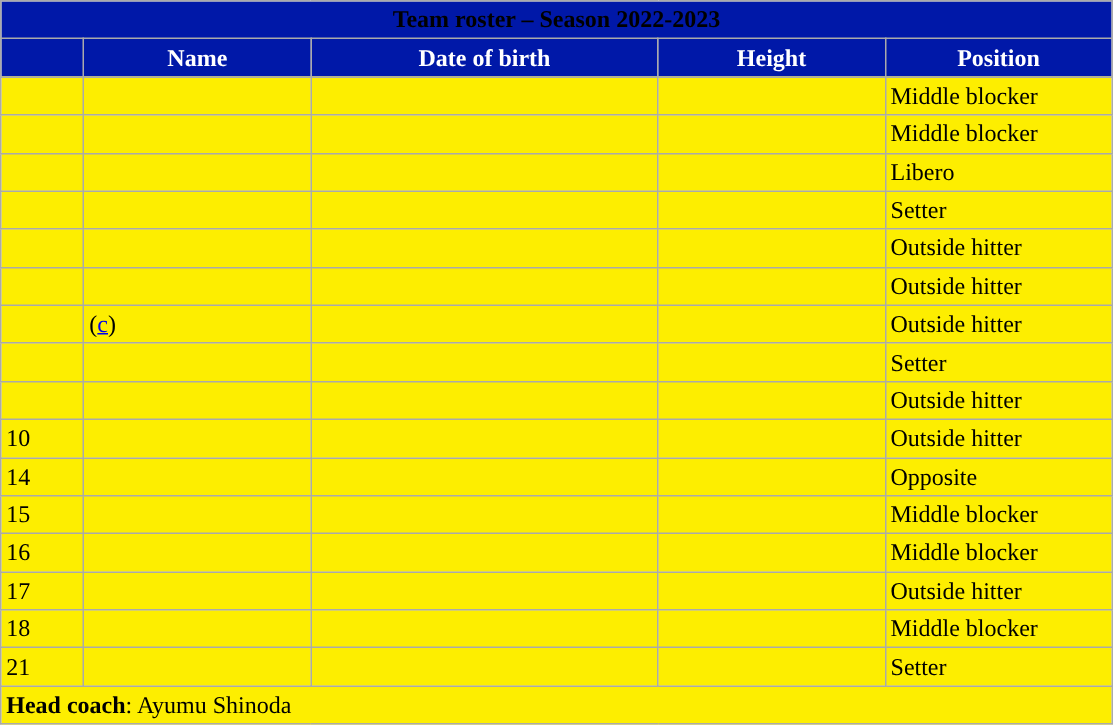<table class="wikitable collapsible collapsed" style="font-size:">
<tr>
<th style="background-color:#0018A8" colspan="6"><span> Team roster – Season 2022-2023</span></th>
</tr>
<tr>
<th style="width:3em; color:#FFFFFF; background-color:#0018A8"></th>
<th style="width:9em; color:#FFFFFF; background-color:#0018A8">Name</th>
<th style="width:14em; color:#FFFFFF; background-color:#0018A8">Date of birth</th>
<th style="width:9em; color:#FFFFFF; background-color:#0018A8">Height</th>
<th style="width:9em; color:#FFFFFF; background-color:#0018A8">Position</th>
</tr>
<tr bgcolor=#FDEE00>
<td></td>
<td style="text-align:left;"></td>
<td style="text-align:right;"></td>
<td align=right></td>
<td>Middle blocker</td>
</tr>
<tr bgcolor=#FDEE00>
<td></td>
<td style="text-align:left;"></td>
<td style="text-align:right;"></td>
<td align=right></td>
<td>Middle blocker</td>
</tr>
<tr bgcolor=#FDEE00>
<td></td>
<td style="text-align:left;"></td>
<td style="text-align:right;"></td>
<td align=right></td>
<td>Libero</td>
</tr>
<tr bgcolor=#FDEE00>
<td></td>
<td style="text-align:left;"></td>
<td style="text-align:right;"></td>
<td align=right></td>
<td>Setter</td>
</tr>
<tr bgcolor=#FDEE00>
<td></td>
<td style="text-align:left;"></td>
<td style="text-align:right;"></td>
<td align=right></td>
<td>Outside hitter</td>
</tr>
<tr bgcolor=#FDEE00>
<td></td>
<td style="text-align:left;"></td>
<td style="text-align:right;"></td>
<td align=right></td>
<td>Outside hitter</td>
</tr>
<tr bgcolor=#FDEE00>
<td></td>
<td style="text-align:left;"> (<a href='#'>c</a>)</td>
<td style="text-align:right;"></td>
<td align=right></td>
<td>Outside hitter</td>
</tr>
<tr bgcolor=#FDEE00>
<td></td>
<td style="text-align:left;"></td>
<td style="text-align:right;"></td>
<td align=right></td>
<td>Setter</td>
</tr>
<tr bgcolor=#FDEE00>
<td></td>
<td style="text-align:left;"></td>
<td style="text-align:right;"></td>
<td align=right></td>
<td>Outside hitter</td>
</tr>
<tr bgcolor=#FDEE00>
<td>10</td>
<td align=left></td>
<td align=right></td>
<td align=right></td>
<td>Outside hitter</td>
</tr>
<tr bgcolor=#FDEE00>
<td>14</td>
<td style="text-align:left;"> </td>
<td style="text-align:right;"></td>
<td align=right></td>
<td>Opposite</td>
</tr>
<tr bgcolor=#FDEE00>
<td>15</td>
<td style="text-align:left;"></td>
<td style="text-align:right;"></td>
<td align=right></td>
<td>Middle blocker</td>
</tr>
<tr bgcolor=#FDEE00>
<td>16</td>
<td style="text-align:left;"></td>
<td style="text-align:right;"></td>
<td align=right></td>
<td>Middle blocker</td>
</tr>
<tr bgcolor=#FDEE00>
<td>17</td>
<td style="text-align:left;"></td>
<td style="text-align:right;"></td>
<td align=right></td>
<td>Outside hitter</td>
</tr>
<tr bgcolor=#FDEE00>
<td>18</td>
<td style="text-align:left;"></td>
<td style="text-align:right;"></td>
<td align=right></td>
<td>Middle blocker</td>
</tr>
<tr bgcolor=#FDEE00>
<td>21</td>
<td style="text-align:left;"></td>
<td style="text-align:right;"></td>
<td align=right></td>
<td>Setter</td>
</tr>
<tr bgcolor=#FDEE00>
<td colspan=5><strong>Head coach</strong>:  Ayumu Shinoda</td>
</tr>
</table>
